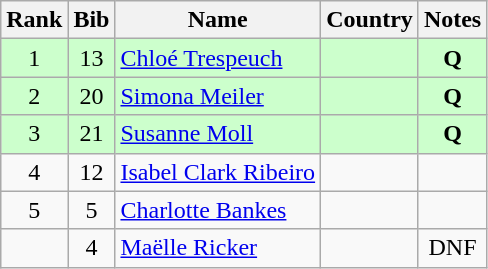<table class="wikitable" style="text-align:center;">
<tr>
<th>Rank</th>
<th>Bib</th>
<th>Name</th>
<th>Country</th>
<th>Notes</th>
</tr>
<tr bgcolor="#ccffcc">
<td>1</td>
<td>13</td>
<td align=left><a href='#'>Chloé Trespeuch</a></td>
<td align=left></td>
<td><strong>Q</strong></td>
</tr>
<tr bgcolor="#ccffcc">
<td>2</td>
<td>20</td>
<td align=left><a href='#'>Simona Meiler</a></td>
<td align=left></td>
<td><strong>Q</strong></td>
</tr>
<tr bgcolor="#ccffcc">
<td>3</td>
<td>21</td>
<td align=left><a href='#'>Susanne Moll</a></td>
<td align=left></td>
<td><strong>Q</strong></td>
</tr>
<tr>
<td>4</td>
<td>12</td>
<td align=left><a href='#'>Isabel Clark Ribeiro</a></td>
<td align=left></td>
<td></td>
</tr>
<tr>
<td>5</td>
<td>5</td>
<td align=left><a href='#'>Charlotte Bankes</a></td>
<td align=left></td>
<td></td>
</tr>
<tr>
<td></td>
<td>4</td>
<td align=left><a href='#'>Maëlle Ricker</a></td>
<td align=left></td>
<td>DNF</td>
</tr>
</table>
